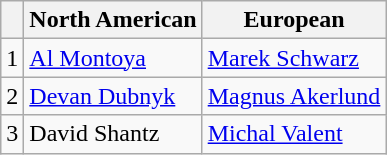<table class="wikitable">
<tr>
<th></th>
<th>North American</th>
<th>European</th>
</tr>
<tr>
<td>1</td>
<td> <a href='#'>Al Montoya</a></td>
<td> <a href='#'>Marek Schwarz</a></td>
</tr>
<tr>
<td>2</td>
<td> <a href='#'>Devan Dubnyk</a></td>
<td> <a href='#'>Magnus Akerlund</a></td>
</tr>
<tr>
<td>3</td>
<td> David Shantz</td>
<td> <a href='#'>Michal Valent</a></td>
</tr>
</table>
